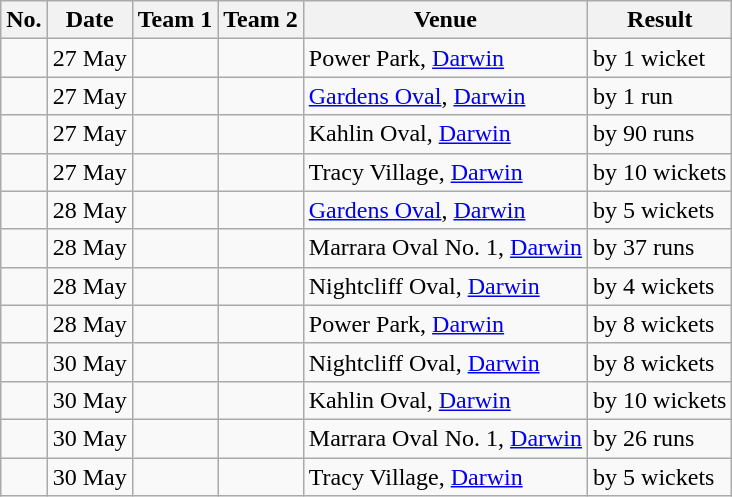<table class="wikitable">
<tr>
<th>No.</th>
<th>Date</th>
<th>Team 1</th>
<th>Team 2</th>
<th>Venue</th>
<th>Result</th>
</tr>
<tr>
<td></td>
<td>27 May</td>
<td></td>
<td></td>
<td>Power Park, <a href='#'>Darwin</a></td>
<td> by 1 wicket</td>
</tr>
<tr>
<td></td>
<td>27 May</td>
<td></td>
<td></td>
<td><a href='#'>Gardens Oval</a>, <a href='#'>Darwin</a></td>
<td> by 1 run</td>
</tr>
<tr>
<td></td>
<td>27 May</td>
<td></td>
<td></td>
<td>Kahlin Oval, <a href='#'>Darwin</a></td>
<td> by 90 runs</td>
</tr>
<tr>
<td></td>
<td>27 May</td>
<td></td>
<td></td>
<td>Tracy Village, <a href='#'>Darwin</a></td>
<td> by 10 wickets</td>
</tr>
<tr>
<td></td>
<td>28 May</td>
<td></td>
<td></td>
<td><a href='#'>Gardens Oval</a>, <a href='#'>Darwin</a></td>
<td> by 5 wickets</td>
</tr>
<tr>
<td></td>
<td>28 May</td>
<td></td>
<td></td>
<td>Marrara Oval No. 1, <a href='#'>Darwin</a></td>
<td> by 37 runs</td>
</tr>
<tr>
<td></td>
<td>28 May</td>
<td></td>
<td></td>
<td>Nightcliff Oval, <a href='#'>Darwin</a></td>
<td> by 4 wickets</td>
</tr>
<tr>
<td></td>
<td>28 May</td>
<td></td>
<td></td>
<td>Power Park, <a href='#'>Darwin</a></td>
<td> by 8 wickets</td>
</tr>
<tr>
<td></td>
<td>30 May</td>
<td></td>
<td></td>
<td>Nightcliff Oval, <a href='#'>Darwin</a></td>
<td> by 8 wickets</td>
</tr>
<tr>
<td></td>
<td>30 May</td>
<td></td>
<td></td>
<td>Kahlin Oval, <a href='#'>Darwin</a></td>
<td> by 10 wickets</td>
</tr>
<tr>
<td></td>
<td>30 May</td>
<td></td>
<td></td>
<td>Marrara Oval No. 1, <a href='#'>Darwin</a></td>
<td> by 26 runs</td>
</tr>
<tr>
<td></td>
<td>30 May</td>
<td></td>
<td></td>
<td>Tracy Village, <a href='#'>Darwin</a></td>
<td> by 5 wickets</td>
</tr>
</table>
